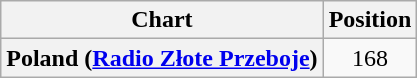<table class="wikitable plainrowheaders">
<tr>
<th scope="col">Chart</th>
<th scope="col">Position</th>
</tr>
<tr>
<th scope="row">Poland (<a href='#'>Radio Złote Przeboje</a>)</th>
<td align="center">168</td>
</tr>
</table>
